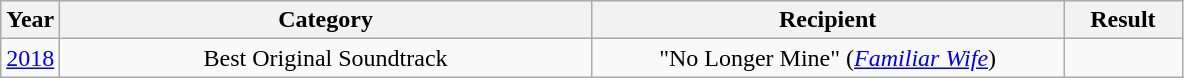<table class="wikitable" style="text-align:center">
<tr>
<th width="5%">Year</th>
<th width="45%">Category</th>
<th width="40%">Recipient</th>
<th width="10%">Result</th>
</tr>
<tr>
<td><a href='#'>2018</a></td>
<td>Best Original Soundtrack</td>
<td>"No Longer Mine" (<em><a href='#'>Familiar Wife</a></em>)</td>
<td></td>
</tr>
</table>
